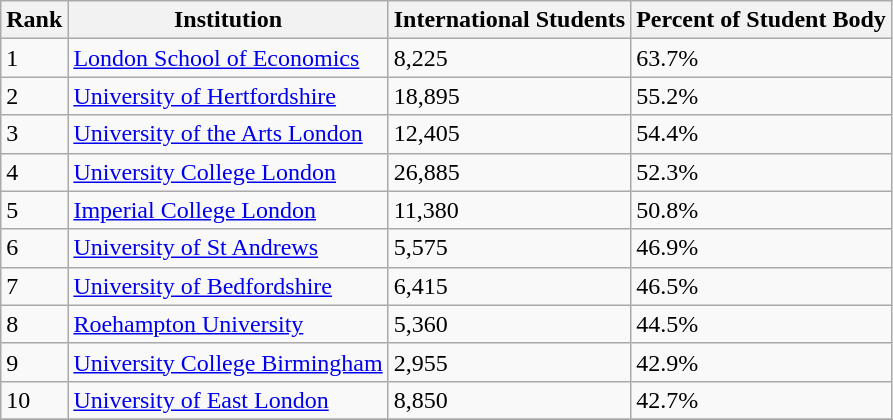<table class="wikitable sortable">
<tr>
<th>Rank</th>
<th>Institution</th>
<th>International Students</th>
<th>Percent of Student Body</th>
</tr>
<tr>
<td>1</td>
<td><a href='#'>London School of Economics</a></td>
<td>8,225</td>
<td>63.7%</td>
</tr>
<tr>
<td>2</td>
<td><a href='#'>University of Hertfordshire</a></td>
<td>18,895</td>
<td>55.2%</td>
</tr>
<tr>
<td>3</td>
<td><a href='#'>University of the Arts London</a></td>
<td>12,405</td>
<td>54.4%</td>
</tr>
<tr>
<td>4</td>
<td><a href='#'>University College London</a></td>
<td>26,885</td>
<td>52.3%</td>
</tr>
<tr>
<td>5</td>
<td><a href='#'>Imperial College London</a></td>
<td>11,380</td>
<td>50.8%</td>
</tr>
<tr>
<td>6</td>
<td><a href='#'>University of St Andrews</a></td>
<td>5,575</td>
<td>46.9%</td>
</tr>
<tr>
<td>7</td>
<td><a href='#'>University of Bedfordshire</a></td>
<td>6,415</td>
<td>46.5%</td>
</tr>
<tr>
<td>8</td>
<td><a href='#'>Roehampton University</a></td>
<td>5,360</td>
<td>44.5%</td>
</tr>
<tr>
<td>9</td>
<td><a href='#'>University College Birmingham</a></td>
<td>2,955</td>
<td>42.9%</td>
</tr>
<tr>
<td>10</td>
<td><a href='#'>University of East London</a></td>
<td>8,850</td>
<td>42.7%</td>
</tr>
<tr>
</tr>
</table>
